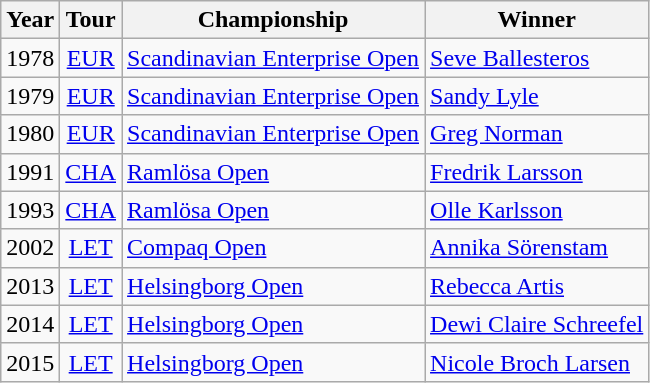<table class="sortable wikitable">
<tr>
<th>Year</th>
<th>Tour</th>
<th>Championship</th>
<th>Winner</th>
</tr>
<tr>
<td>1978</td>
<td align=center><a href='#'>EUR</a></td>
<td><a href='#'>Scandinavian Enterprise Open</a></td>
<td> <a href='#'>Seve Ballesteros</a></td>
</tr>
<tr>
<td>1979</td>
<td align=center><a href='#'>EUR</a></td>
<td><a href='#'>Scandinavian Enterprise Open</a></td>
<td> <a href='#'>Sandy Lyle</a></td>
</tr>
<tr>
<td>1980</td>
<td align=center><a href='#'>EUR</a></td>
<td><a href='#'>Scandinavian Enterprise Open</a></td>
<td> <a href='#'>Greg Norman</a></td>
</tr>
<tr>
<td>1991</td>
<td align=center><a href='#'>CHA</a></td>
<td><a href='#'>Ramlösa Open</a></td>
<td> <a href='#'>Fredrik Larsson</a></td>
</tr>
<tr>
<td>1993</td>
<td align=center><a href='#'>CHA</a></td>
<td><a href='#'>Ramlösa Open</a></td>
<td> <a href='#'>Olle Karlsson</a></td>
</tr>
<tr>
<td>2002</td>
<td align=center><a href='#'>LET</a></td>
<td><a href='#'>Compaq Open</a></td>
<td> <a href='#'>Annika Sörenstam</a></td>
</tr>
<tr>
<td>2013</td>
<td align=center><a href='#'>LET</a></td>
<td><a href='#'>Helsingborg Open</a></td>
<td> <a href='#'>Rebecca Artis</a></td>
</tr>
<tr>
<td>2014</td>
<td align=center><a href='#'>LET</a></td>
<td><a href='#'>Helsingborg Open</a></td>
<td> <a href='#'>Dewi Claire Schreefel</a></td>
</tr>
<tr>
<td>2015</td>
<td align=center><a href='#'>LET</a></td>
<td><a href='#'>Helsingborg Open</a></td>
<td> <a href='#'>Nicole Broch Larsen</a></td>
</tr>
</table>
